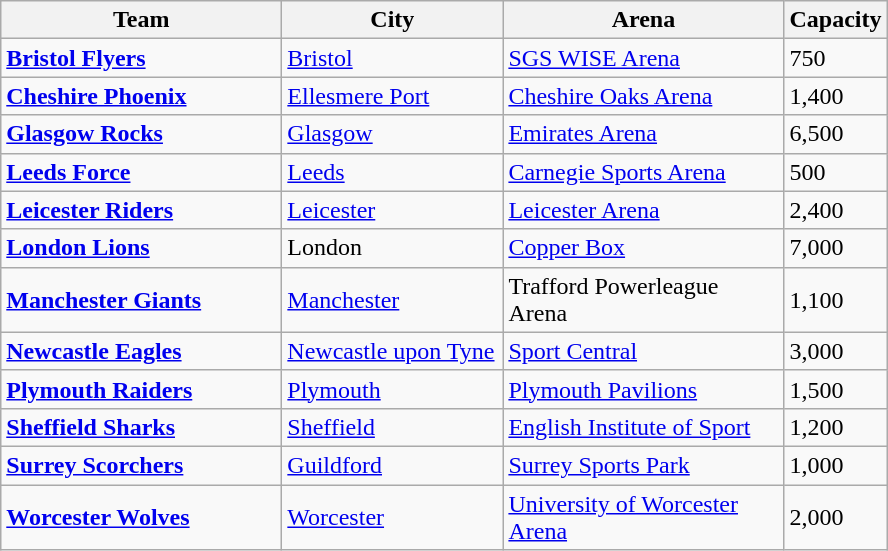<table class="wikitable sortable">
<tr>
<th scope="col" style="width: 180px;">Team</th>
<th scope="col" style="width: 140px;">City</th>
<th scope="col" style="width: 180px;">Arena</th>
<th>Capacity</th>
</tr>
<tr>
<td><strong><a href='#'>Bristol Flyers</a></strong></td>
<td><a href='#'>Bristol</a></td>
<td><a href='#'>SGS WISE Arena</a></td>
<td>750</td>
</tr>
<tr>
<td><strong><a href='#'>Cheshire Phoenix</a></strong></td>
<td><a href='#'>Ellesmere Port</a></td>
<td><a href='#'>Cheshire Oaks Arena</a></td>
<td>1,400</td>
</tr>
<tr>
<td><strong><a href='#'>Glasgow Rocks</a></strong></td>
<td><a href='#'>Glasgow</a></td>
<td><a href='#'>Emirates Arena</a></td>
<td>6,500</td>
</tr>
<tr>
<td><strong><a href='#'>Leeds Force</a></strong></td>
<td><a href='#'>Leeds</a></td>
<td><a href='#'>Carnegie Sports Arena</a></td>
<td>500</td>
</tr>
<tr>
<td><strong><a href='#'>Leicester Riders</a></strong></td>
<td><a href='#'>Leicester</a></td>
<td><a href='#'>Leicester Arena</a></td>
<td>2,400</td>
</tr>
<tr>
<td><strong><a href='#'>London Lions</a></strong></td>
<td>London</td>
<td><a href='#'>Copper Box</a></td>
<td>7,000</td>
</tr>
<tr>
<td><strong><a href='#'>Manchester Giants</a></strong></td>
<td><a href='#'>Manchester</a></td>
<td>Trafford Powerleague Arena</td>
<td>1,100</td>
</tr>
<tr>
<td><strong><a href='#'>Newcastle Eagles</a></strong></td>
<td><a href='#'>Newcastle upon Tyne</a></td>
<td><a href='#'>Sport Central</a></td>
<td>3,000</td>
</tr>
<tr>
<td><strong><a href='#'>Plymouth Raiders</a></strong></td>
<td><a href='#'>Plymouth</a></td>
<td><a href='#'>Plymouth Pavilions</a></td>
<td>1,500</td>
</tr>
<tr>
<td><strong><a href='#'>Sheffield Sharks</a></strong></td>
<td><a href='#'>Sheffield</a></td>
<td><a href='#'>English Institute of Sport</a></td>
<td>1,200</td>
</tr>
<tr>
<td><strong><a href='#'>Surrey Scorchers</a></strong></td>
<td><a href='#'>Guildford</a></td>
<td><a href='#'>Surrey Sports Park</a></td>
<td>1,000</td>
</tr>
<tr>
<td><strong><a href='#'>Worcester Wolves</a></strong></td>
<td><a href='#'>Worcester</a></td>
<td><a href='#'>University of Worcester Arena</a></td>
<td>2,000</td>
</tr>
</table>
